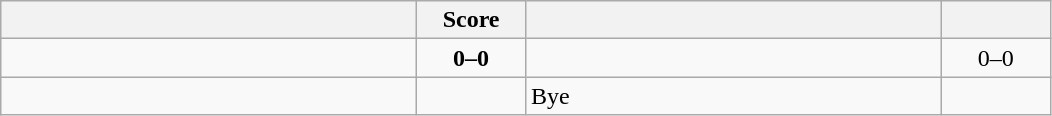<table class="wikitable" style="text-align: center; ">
<tr>
<th align="right" width="270"></th>
<th width="65">Score</th>
<th align="left" width="270"></th>
<th width="65"></th>
</tr>
<tr>
<td align="left"></td>
<td><strong>0–0</strong></td>
<td align="left"></td>
<td>0–0 <strong></strong></td>
</tr>
<tr>
<td align="left"><strong></strong></td>
<td></td>
<td align="left">Bye</td>
<td></td>
</tr>
</table>
